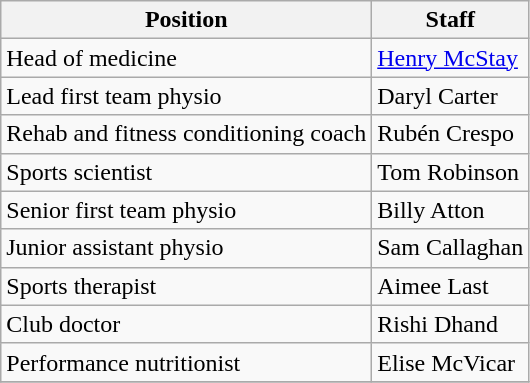<table class="wikitable">
<tr>
<th>Position</th>
<th>Staff</th>
</tr>
<tr>
<td>Head of medicine</td>
<td><a href='#'>Henry McStay</a></td>
</tr>
<tr>
<td>Lead first team physio</td>
<td>Daryl Carter</td>
</tr>
<tr>
<td>Rehab and fitness conditioning coach</td>
<td>Rubén Crespo</td>
</tr>
<tr>
<td>Sports scientist</td>
<td>Tom Robinson</td>
</tr>
<tr>
<td>Senior first team physio</td>
<td>Billy Atton</td>
</tr>
<tr>
<td>Junior assistant physio</td>
<td>Sam Callaghan</td>
</tr>
<tr>
<td>Sports therapist</td>
<td>Aimee Last</td>
</tr>
<tr>
<td>Club doctor</td>
<td>Rishi Dhand</td>
</tr>
<tr>
<td>Performance nutritionist</td>
<td>Elise McVicar</td>
</tr>
<tr>
</tr>
</table>
